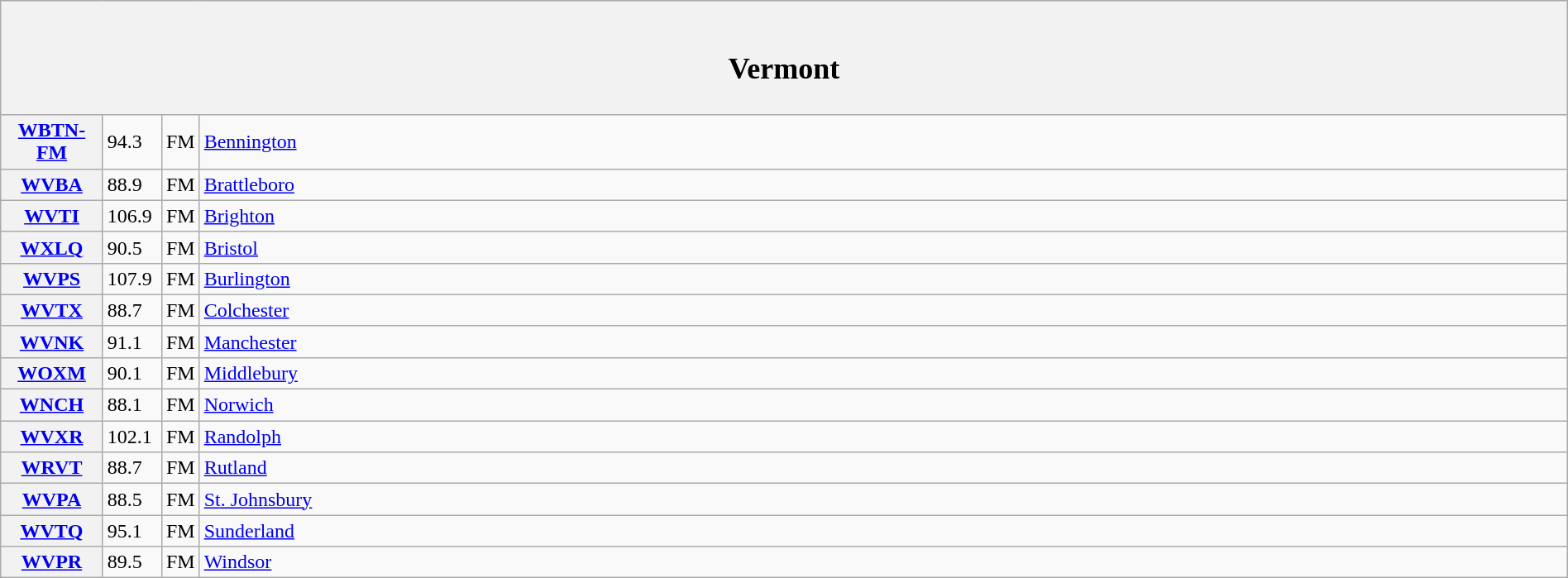<table class="wikitable mw-collapsible" style="width:100%">
<tr>
<th scope="col" colspan="4"><br><h2>Vermont</h2></th>
</tr>
<tr>
<th scope="row" style="width: 75px;"><a href='#'>WBTN-FM</a></th>
<td style="width: 40px;">94.3</td>
<td style="width: 21px;">FM</td>
<td><a href='#'>Bennington</a></td>
</tr>
<tr>
<th scope="row"><a href='#'>WVBA</a></th>
<td>88.9</td>
<td>FM</td>
<td><a href='#'>Brattleboro</a></td>
</tr>
<tr>
<th scope="row"><a href='#'>WVTI</a></th>
<td>106.9</td>
<td>FM</td>
<td><a href='#'>Brighton</a></td>
</tr>
<tr>
<th scope="row"><a href='#'>WXLQ</a></th>
<td>90.5</td>
<td>FM</td>
<td><a href='#'>Bristol</a></td>
</tr>
<tr>
<th scope="row"><a href='#'>WVPS</a></th>
<td>107.9</td>
<td>FM</td>
<td><a href='#'>Burlington</a></td>
</tr>
<tr>
<th scope="row"><a href='#'>WVTX</a></th>
<td>88.7</td>
<td>FM</td>
<td><a href='#'>Colchester</a></td>
</tr>
<tr>
<th scope="row"><a href='#'>WVNK</a></th>
<td>91.1</td>
<td>FM</td>
<td><a href='#'>Manchester</a></td>
</tr>
<tr>
<th scope="row"><a href='#'>WOXM</a></th>
<td>90.1</td>
<td>FM</td>
<td><a href='#'>Middlebury</a></td>
</tr>
<tr>
<th scope="row"><a href='#'>WNCH</a></th>
<td>88.1</td>
<td>FM</td>
<td><a href='#'>Norwich</a></td>
</tr>
<tr>
<th scope="row"><a href='#'>WVXR</a></th>
<td>102.1</td>
<td>FM</td>
<td><a href='#'>Randolph</a></td>
</tr>
<tr>
<th scope="row"><a href='#'>WRVT</a></th>
<td>88.7</td>
<td>FM</td>
<td><a href='#'>Rutland</a></td>
</tr>
<tr>
<th scope="row"><a href='#'>WVPA</a></th>
<td>88.5</td>
<td>FM</td>
<td><a href='#'>St. Johnsbury</a></td>
</tr>
<tr>
<th scope="row"><a href='#'>WVTQ</a></th>
<td>95.1</td>
<td>FM</td>
<td><a href='#'>Sunderland</a></td>
</tr>
<tr>
<th scope="row"><a href='#'>WVPR</a></th>
<td>89.5</td>
<td>FM</td>
<td><a href='#'>Windsor</a></td>
</tr>
</table>
